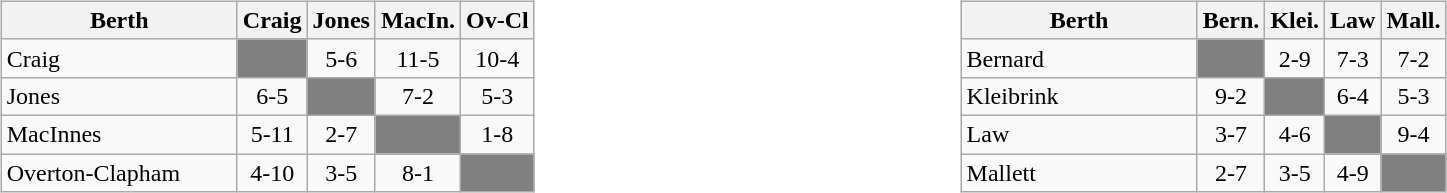<table>
<tr>
<td width=20% valign="top"><br><table class="wikitable">
<tr>
<th width=150>Berth</th>
<th width=30>Craig</th>
<th width=30>Jones</th>
<th width=30>MacIn.</th>
<th>Ov-Cl</th>
</tr>
<tr align=center>
<td align=left> Craig</td>
<td style="background:grey"></td>
<td>5-6</td>
<td>11-5</td>
<td>10-4</td>
</tr>
<tr align=center>
<td align=left> Jones</td>
<td>6-5</td>
<td style="background:grey"></td>
<td>7-2</td>
<td>5-3</td>
</tr>
<tr align=center>
<td align=left> MacInnes</td>
<td>5-11</td>
<td>2-7</td>
<td style="background:grey"></td>
<td>1-8</td>
</tr>
<tr align=center>
<td align=left> Overton-Clapham</td>
<td>4-10</td>
<td>3-5</td>
<td>8-1</td>
<td style="background:grey"></td>
</tr>
</table>
</td>
<td width=20% valign="top"><br><table class="wikitable">
<tr>
<th width=150>Berth</th>
<th width=30>Bern.</th>
<th width=30>Klei.</th>
<th width=30>Law</th>
<th width=30>Mall.</th>
</tr>
<tr align=center>
<td align=left> Bernard</td>
<td style="background:grey"></td>
<td>2-9</td>
<td>7-3</td>
<td>7-2</td>
</tr>
<tr align=center>
<td align=left> Kleibrink</td>
<td>9-2</td>
<td style="background:grey"></td>
<td>6-4</td>
<td>5-3</td>
</tr>
<tr align=center>
<td align=left> Law</td>
<td>3-7</td>
<td>4-6</td>
<td style="background:grey"></td>
<td>9-4</td>
</tr>
<tr align=center>
<td align=left> Mallett</td>
<td>2-7</td>
<td>3-5</td>
<td>4-9</td>
<td style="background:grey"></td>
</tr>
</table>
</td>
</tr>
</table>
